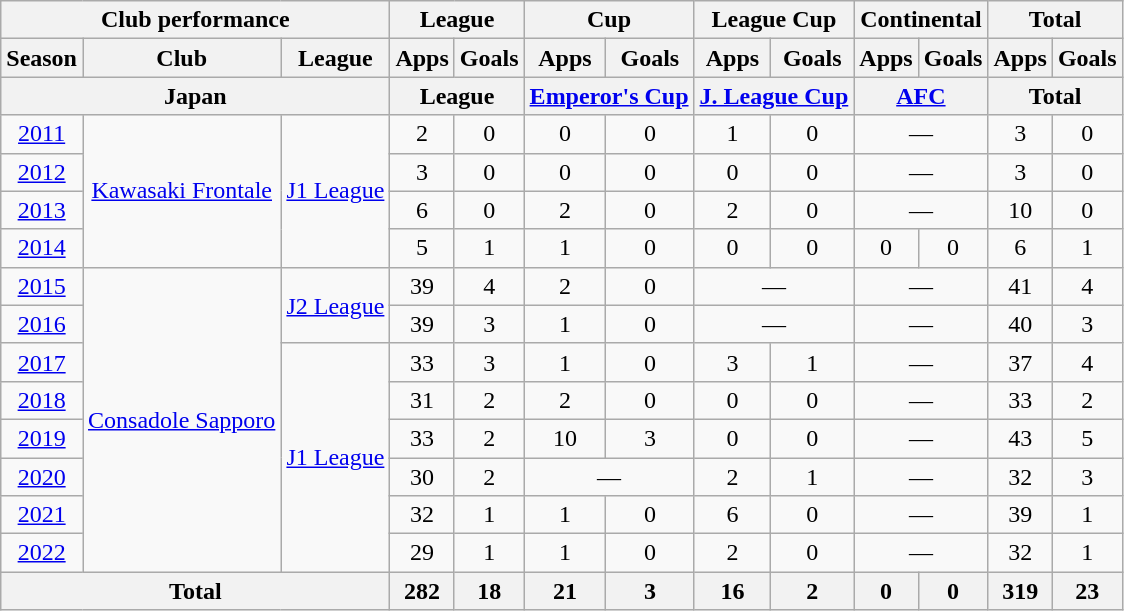<table class="wikitable" style="text-align:center;">
<tr>
<th colspan=3>Club performance</th>
<th colspan=2>League</th>
<th colspan=2>Cup</th>
<th colspan=2>League Cup</th>
<th colspan=2>Continental</th>
<th colspan=2>Total</th>
</tr>
<tr>
<th>Season</th>
<th>Club</th>
<th>League</th>
<th>Apps</th>
<th>Goals</th>
<th>Apps</th>
<th>Goals</th>
<th>Apps</th>
<th>Goals</th>
<th>Apps</th>
<th>Goals</th>
<th>Apps</th>
<th>Goals</th>
</tr>
<tr>
<th colspan=3>Japan</th>
<th colspan=2>League</th>
<th colspan=2><a href='#'>Emperor's Cup</a></th>
<th colspan=2><a href='#'>J. League Cup</a></th>
<th colspan=2><a href='#'>AFC</a></th>
<th colspan=2>Total</th>
</tr>
<tr>
<td><a href='#'>2011</a></td>
<td rowspan="4"><a href='#'>Kawasaki Frontale</a></td>
<td rowspan=4><a href='#'>J1 League</a></td>
<td>2</td>
<td>0</td>
<td>0</td>
<td>0</td>
<td>1</td>
<td>0</td>
<td colspan="2">—</td>
<td>3</td>
<td>0</td>
</tr>
<tr>
<td><a href='#'>2012</a></td>
<td>3</td>
<td>0</td>
<td>0</td>
<td>0</td>
<td>0</td>
<td>0</td>
<td colspan="2">—</td>
<td>3</td>
<td>0</td>
</tr>
<tr>
<td><a href='#'>2013</a></td>
<td>6</td>
<td>0</td>
<td>2</td>
<td>0</td>
<td>2</td>
<td>0</td>
<td colspan="2">—</td>
<td>10</td>
<td>0</td>
</tr>
<tr>
<td><a href='#'>2014</a></td>
<td>5</td>
<td>1</td>
<td>1</td>
<td>0</td>
<td>0</td>
<td>0</td>
<td>0</td>
<td>0</td>
<td>6</td>
<td>1</td>
</tr>
<tr>
<td><a href='#'>2015</a></td>
<td rowspan="8"><a href='#'>Consadole Sapporo</a></td>
<td rowspan="2"><a href='#'>J2 League</a></td>
<td>39</td>
<td>4</td>
<td>2</td>
<td>0</td>
<td colspan="2">—</td>
<td colspan="2">—</td>
<td>41</td>
<td>4</td>
</tr>
<tr>
<td><a href='#'>2016</a></td>
<td>39</td>
<td>3</td>
<td>1</td>
<td>0</td>
<td colspan="2">—</td>
<td colspan="2">—</td>
<td>40</td>
<td>3</td>
</tr>
<tr>
<td><a href='#'>2017</a></td>
<td rowspan="6"><a href='#'>J1 League</a></td>
<td>33</td>
<td>3</td>
<td>1</td>
<td>0</td>
<td>3</td>
<td>1</td>
<td colspan="2">—</td>
<td>37</td>
<td>4</td>
</tr>
<tr>
<td><a href='#'>2018</a></td>
<td>31</td>
<td>2</td>
<td>2</td>
<td>0</td>
<td>0</td>
<td>0</td>
<td colspan="2">—</td>
<td>33</td>
<td>2</td>
</tr>
<tr>
<td><a href='#'>2019</a></td>
<td>33</td>
<td>2</td>
<td>10</td>
<td>3</td>
<td>0</td>
<td>0</td>
<td colspan="2">—</td>
<td>43</td>
<td>5</td>
</tr>
<tr>
<td><a href='#'>2020</a></td>
<td>30</td>
<td>2</td>
<td colspan="2">—</td>
<td>2</td>
<td>1</td>
<td colspan="2">—</td>
<td>32</td>
<td>3</td>
</tr>
<tr>
<td><a href='#'>2021</a></td>
<td>32</td>
<td>1</td>
<td>1</td>
<td>0</td>
<td>6</td>
<td>0</td>
<td colspan="2">—</td>
<td>39</td>
<td>1</td>
</tr>
<tr>
<td><a href='#'>2022</a></td>
<td>29</td>
<td>1</td>
<td>1</td>
<td>0</td>
<td>2</td>
<td>0</td>
<td colspan="2">—</td>
<td>32</td>
<td>1</td>
</tr>
<tr>
<th colspan=3>Total</th>
<th>282</th>
<th>18</th>
<th>21</th>
<th>3</th>
<th>16</th>
<th>2</th>
<th>0</th>
<th>0</th>
<th>319</th>
<th>23</th>
</tr>
</table>
